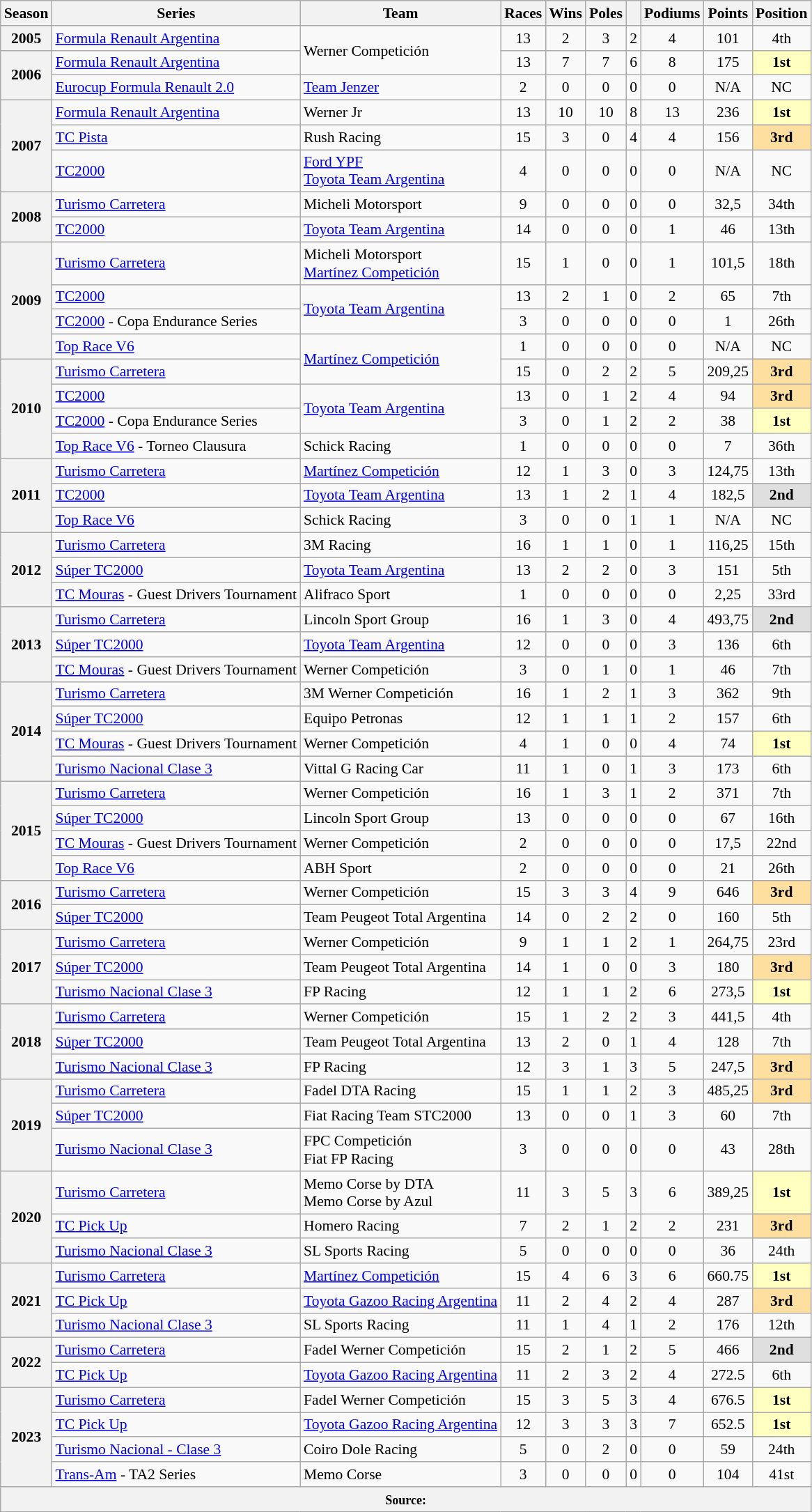<table class="wikitable" style="font-size: 90%; text-align:center">
<tr>
<th>Season</th>
<th>Series</th>
<th>Team</th>
<th>Races</th>
<th>Wins</th>
<th>Poles</th>
<th></th>
<th>Podiums</th>
<th>Points</th>
<th>Position</th>
</tr>
<tr>
<th>2005</th>
<td align=left><a href='#'>Formula Renault Argentina</a></td>
<td rowspan="2" align="left">Werner Competición</td>
<td>13</td>
<td>2</td>
<td>3</td>
<td>2</td>
<td>4</td>
<td>101</td>
<td>4th</td>
</tr>
<tr>
<th rowspan=2>2006</th>
<td align=left><a href='#'>Formula Renault Argentina</a></td>
<td>13</td>
<td>7</td>
<td>7</td>
<td>6</td>
<td>8</td>
<td>175</td>
<td style="background:#FFFFBF;"><strong>1st</strong></td>
</tr>
<tr>
<td align=left><a href='#'>Eurocup Formula Renault 2.0</a></td>
<td align=left><a href='#'>Team Jenzer</a></td>
<td>2</td>
<td>0</td>
<td>0</td>
<td>0</td>
<td>0</td>
<td>N/A</td>
<td>NC</td>
</tr>
<tr>
<th rowspan=3>2007</th>
<td align=left><a href='#'>Formula Renault Argentina</a></td>
<td align=left>Werner Jr</td>
<td>13</td>
<td>10</td>
<td>10</td>
<td>8</td>
<td>13</td>
<td>236</td>
<td style="background:#FFFFBF;"><strong>1st</strong></td>
</tr>
<tr>
<td align=left><a href='#'>TC Pista</a></td>
<td align=left>Rush Racing</td>
<td>15</td>
<td>3</td>
<td>0</td>
<td>4</td>
<td>4</td>
<td>156</td>
<td style="background:#FFDF9F;"><strong>3rd</strong></td>
</tr>
<tr>
<td align=left><a href='#'>TC2000</a></td>
<td align=left><a href='#'>Ford YPF</a><br><a href='#'>Toyota Team Argentina</a></td>
<td>4</td>
<td>0</td>
<td>0</td>
<td>0</td>
<td>0</td>
<td>N/A</td>
<td>NC</td>
</tr>
<tr>
<th rowspan=2>2008</th>
<td align=left><a href='#'>Turismo Carretera</a></td>
<td align=left>Micheli Motorsport</td>
<td>9</td>
<td>0</td>
<td>0</td>
<td>0</td>
<td>0</td>
<td>32,5</td>
<td>34th</td>
</tr>
<tr>
<td align=left><a href='#'>TC2000</a></td>
<td align=left><a href='#'>Toyota Team Argentina</a></td>
<td>14</td>
<td>0</td>
<td>0</td>
<td>0</td>
<td>1</td>
<td>46</td>
<td>13th</td>
</tr>
<tr>
<th rowspan=4>2009</th>
<td align=left><a href='#'>Turismo Carretera</a></td>
<td align=left>Micheli Motorsport<br><a href='#'>Martínez Competición</a></td>
<td>15</td>
<td>1</td>
<td>0</td>
<td>0</td>
<td>1</td>
<td>101,5</td>
<td>18th</td>
</tr>
<tr>
<td align=left><a href='#'>TC2000</a></td>
<td rowspan="2" align="left"><a href='#'>Toyota Team Argentina</a></td>
<td>13</td>
<td>2</td>
<td>1</td>
<td>0</td>
<td>2</td>
<td>65</td>
<td>7th</td>
</tr>
<tr>
<td align=left><a href='#'>TC2000</a> - Copa Endurance Series</td>
<td>3</td>
<td>0</td>
<td>0</td>
<td>0</td>
<td>0</td>
<td>1</td>
<td>26th</td>
</tr>
<tr>
<td align=left><a href='#'>Top Race V6</a></td>
<td rowspan="2" align="left"><a href='#'>Martínez Competición</a></td>
<td>1</td>
<td>0</td>
<td>0</td>
<td>0</td>
<td>0</td>
<td>N/A</td>
<td>NC</td>
</tr>
<tr>
<th rowspan=4>2010</th>
<td align=left><a href='#'>Turismo Carretera</a></td>
<td>15</td>
<td>0</td>
<td>2</td>
<td>2</td>
<td>5</td>
<td>209,25</td>
<td style="background:#FFDF9F;"><strong>3rd</strong></td>
</tr>
<tr>
<td align=left><a href='#'>TC2000</a></td>
<td rowspan="2" align="left"><a href='#'>Toyota Team Argentina</a></td>
<td>13</td>
<td>0</td>
<td>1</td>
<td>2</td>
<td>4</td>
<td>94</td>
<td style="background:#FFDF9F;"><strong>3rd</strong></td>
</tr>
<tr>
<td align=left><a href='#'>TC2000</a> - Copa Endurance Series</td>
<td>3</td>
<td>0</td>
<td>1</td>
<td>2</td>
<td>2</td>
<td>38</td>
<td style="background:#FFFFBF;"><strong>1st</strong></td>
</tr>
<tr>
<td align=left><a href='#'>Top Race V6</a> - Torneo Clausura</td>
<td align=left>Schick Racing</td>
<td>1</td>
<td>0</td>
<td>0</td>
<td>0</td>
<td>0</td>
<td>7</td>
<td>36th</td>
</tr>
<tr>
<th rowspan=3>2011</th>
<td align=left><a href='#'>Turismo Carretera</a></td>
<td align=left><a href='#'>Martínez Competición</a></td>
<td>12</td>
<td>1</td>
<td>3</td>
<td>0</td>
<td>3</td>
<td>124,75</td>
<td>13th</td>
</tr>
<tr>
<td align=left><a href='#'>TC2000</a></td>
<td align=left><a href='#'>Toyota Team Argentina</a></td>
<td>13</td>
<td>1</td>
<td>2</td>
<td>1</td>
<td>4</td>
<td>182,5</td>
<td style="background:#DFDFDF;"><strong>2nd</strong></td>
</tr>
<tr>
<td align=left><a href='#'>Top Race V6</a></td>
<td align=left>Schick Racing</td>
<td>3</td>
<td>0</td>
<td>0</td>
<td>1</td>
<td>1</td>
<td>N/A</td>
<td>NC</td>
</tr>
<tr>
<th rowspan=3>2012</th>
<td align=left><a href='#'>Turismo Carretera</a></td>
<td align=left>3M Racing</td>
<td>16</td>
<td>1</td>
<td>1</td>
<td>0</td>
<td>1</td>
<td>116,25</td>
<td>15th</td>
</tr>
<tr>
<td align=left><a href='#'>Súper TC2000</a></td>
<td align=left><a href='#'>Toyota Team Argentina</a></td>
<td>13</td>
<td>2</td>
<td>2</td>
<td>0</td>
<td>3</td>
<td>151</td>
<td>5th</td>
</tr>
<tr>
<td align=left><a href='#'>TC Mouras</a> - Guest Drivers Tournament</td>
<td align=left>Alifraco Sport</td>
<td>1</td>
<td>0</td>
<td>0</td>
<td>0</td>
<td>0</td>
<td>2,25</td>
<td>33rd</td>
</tr>
<tr>
<th rowspan=3>2013</th>
<td align=left><a href='#'>Turismo Carretera</a></td>
<td align=left>Lincoln Sport Group</td>
<td>16</td>
<td>1</td>
<td>3</td>
<td>0</td>
<td>4</td>
<td>493,75</td>
<td style="background:#DFDFDF;"><strong>2nd</strong></td>
</tr>
<tr>
<td align=left><a href='#'>Súper TC2000</a></td>
<td align=left><a href='#'>Toyota Team Argentina</a></td>
<td>12</td>
<td>0</td>
<td>0</td>
<td>0</td>
<td>3</td>
<td>136</td>
<td>6th</td>
</tr>
<tr>
<td align=left><a href='#'>TC Mouras</a> - Guest Drivers Tournament</td>
<td align=left>Werner Competición</td>
<td>3</td>
<td>0</td>
<td>1</td>
<td>0</td>
<td>1</td>
<td>46</td>
<td>7th</td>
</tr>
<tr>
<th rowspan=4>2014</th>
<td align=left><a href='#'>Turismo Carretera</a></td>
<td align=left>3M Werner Competición</td>
<td>16</td>
<td>1</td>
<td>2</td>
<td>1</td>
<td>3</td>
<td>362</td>
<td>9th</td>
</tr>
<tr>
<td align=left><a href='#'>Súper TC2000</a></td>
<td align=left>Equipo Petronas</td>
<td>12</td>
<td>1</td>
<td>1</td>
<td>1</td>
<td>2</td>
<td>157</td>
<td>6th</td>
</tr>
<tr>
<td align=left><a href='#'>TC Mouras</a> - Guest Drivers Tournament</td>
<td align=left>Werner Competición</td>
<td>4</td>
<td>1</td>
<td>0</td>
<td>0</td>
<td>4</td>
<td>74</td>
<td style="background:#FFFFBF;"><strong>1st</strong></td>
</tr>
<tr>
<td align=left><a href='#'>Turismo Nacional Clase 3</a></td>
<td align=left>Vittal G Racing Car</td>
<td>11</td>
<td>1</td>
<td>0</td>
<td>1</td>
<td>3</td>
<td>173</td>
<td>6th</td>
</tr>
<tr>
<th rowspan=4>2015</th>
<td align=left><a href='#'>Turismo Carretera</a></td>
<td align=left>Werner Competición</td>
<td>16</td>
<td>1</td>
<td>3</td>
<td>1</td>
<td>2</td>
<td>371</td>
<td>7th</td>
</tr>
<tr>
<td align=left><a href='#'>Súper TC2000</a></td>
<td align=left>Lincoln Sport Group</td>
<td>13</td>
<td>0</td>
<td>0</td>
<td>0</td>
<td>0</td>
<td>67</td>
<td>16th</td>
</tr>
<tr>
<td align=left><a href='#'>TC Mouras</a> - Guest Drivers Tournament</td>
<td align=left>Werner Competición</td>
<td>2</td>
<td>0</td>
<td>0</td>
<td>0</td>
<td>0</td>
<td>17,5</td>
<td>22nd</td>
</tr>
<tr>
<td align=left><a href='#'>Top Race V6</a></td>
<td align=left>ABH Sport</td>
<td>2</td>
<td>0</td>
<td>0</td>
<td>0</td>
<td>0</td>
<td>21</td>
<td>26th</td>
</tr>
<tr>
<th rowspan=2>2016</th>
<td align=left><a href='#'>Turismo Carretera</a></td>
<td align=left>Werner Competición</td>
<td>15</td>
<td>3</td>
<td>3</td>
<td>4</td>
<td>9</td>
<td>646</td>
<td style="background:#FFDF9F;"><strong>3rd</strong></td>
</tr>
<tr>
<td align=left><a href='#'>Súper TC2000</a></td>
<td align=left>Team Peugeot Total Argentina</td>
<td>14</td>
<td>0</td>
<td>2</td>
<td>2</td>
<td>0</td>
<td>160</td>
<td>5th</td>
</tr>
<tr>
<th rowspan=3>2017</th>
<td align=left><a href='#'>Turismo Carretera</a></td>
<td align=left>Werner Competición</td>
<td>9</td>
<td>1</td>
<td>1</td>
<td>2</td>
<td>1</td>
<td>264,75</td>
<td>23rd</td>
</tr>
<tr>
<td align=left><a href='#'>Súper TC2000</a></td>
<td align=left>Team Peugeot Total Argentina</td>
<td>14</td>
<td>1</td>
<td>0</td>
<td>0</td>
<td>3</td>
<td>180</td>
<td style="background:#FFDF9F;"><strong>3rd</strong></td>
</tr>
<tr>
<td align=left><a href='#'>Turismo Nacional Clase 3</a></td>
<td align=left>FP Racing</td>
<td>12</td>
<td>1</td>
<td>1</td>
<td>2</td>
<td>6</td>
<td>273,5</td>
<td style="background:#FFFFBF;"><strong>1st</strong></td>
</tr>
<tr>
<th rowspan=3>2018</th>
<td align=left><a href='#'>Turismo Carretera</a></td>
<td align=left>Werner Competición</td>
<td>15</td>
<td>1</td>
<td>2</td>
<td>2</td>
<td>3</td>
<td>441,5</td>
<td>4th</td>
</tr>
<tr>
<td align=left><a href='#'>Súper TC2000</a></td>
<td align=left>Team Peugeot Total Argentina</td>
<td>13</td>
<td>2</td>
<td>0</td>
<td>1</td>
<td>4</td>
<td>128</td>
<td>7th</td>
</tr>
<tr>
<td align=left><a href='#'>Turismo Nacional Clase 3</a></td>
<td align=left>FP Racing</td>
<td>12</td>
<td>3</td>
<td>1</td>
<td>3</td>
<td>5</td>
<td>247,5</td>
<td style="background:#FFDF9F;"><strong>3rd</strong></td>
</tr>
<tr>
<th rowspan=3>2019</th>
<td align=left><a href='#'>Turismo Carretera</a></td>
<td align=left>Fadel DTA Racing</td>
<td>15</td>
<td>1</td>
<td>1</td>
<td>2</td>
<td>3</td>
<td>485,25</td>
<td style="background:#FFDF9F;"><strong>3rd</strong></td>
</tr>
<tr>
<td align=left><a href='#'>Súper TC2000</a></td>
<td align=left>Fiat Racing Team STC2000</td>
<td>13</td>
<td>0</td>
<td>0</td>
<td>1</td>
<td>3</td>
<td>60</td>
<td>7th</td>
</tr>
<tr>
<td align=left><a href='#'>Turismo Nacional Clase 3</a></td>
<td align=left>FPC Competición<br>Fiat FP Racing</td>
<td>3</td>
<td>0</td>
<td>0</td>
<td>0</td>
<td>0</td>
<td>43</td>
<td>28th</td>
</tr>
<tr>
<th rowspan=3>2020</th>
<td align=left><a href='#'>Turismo Carretera</a></td>
<td align=left>Memo Corse by DTA<br>Memo Corse by Azul</td>
<td>11</td>
<td>3</td>
<td>5</td>
<td>3</td>
<td>6</td>
<td>389,25</td>
<td style="background:#FFFFBF;"><strong>1st</strong></td>
</tr>
<tr>
<td align=left><a href='#'>TC Pick Up</a></td>
<td align=left>Homero Racing</td>
<td>7</td>
<td>2</td>
<td>1</td>
<td>2</td>
<td>2</td>
<td>231</td>
<td style="background:#FFDF9F;"><strong>3rd</strong></td>
</tr>
<tr>
<td align=left><a href='#'>Turismo Nacional Clase 3</a></td>
<td align=left>SL Sports Racing</td>
<td>5</td>
<td>0</td>
<td>0</td>
<td>0</td>
<td>0</td>
<td>36</td>
<td>24th</td>
</tr>
<tr>
<th rowspan=3>2021</th>
<td align=left><a href='#'>Turismo Carretera</a></td>
<td align=left><a href='#'>Martínez Competición</a></td>
<td>15</td>
<td>4</td>
<td>6</td>
<td>3</td>
<td>6</td>
<td>660.75</td>
<td style="background:#FFFFBF;"><strong>1st</strong></td>
</tr>
<tr>
<td align=left><a href='#'>TC Pick Up</a></td>
<td align=left><a href='#'>Toyota Gazoo Racing Argentina</a></td>
<td>11</td>
<td>2</td>
<td>4</td>
<td>2</td>
<td>4</td>
<td>287</td>
<td style="background:#FFDF9F;"><strong>3rd</strong></td>
</tr>
<tr>
<td align=left><a href='#'>Turismo Nacional Clase 3</a></td>
<td align=left>SL Sports Racing</td>
<td>11</td>
<td>1</td>
<td>4</td>
<td>1</td>
<td>2</td>
<td>176</td>
<td>12th</td>
</tr>
<tr>
<th rowspan="2">2022</th>
<td align=left><a href='#'>Turismo Carretera</a></td>
<td align=left>Fadel Werner Competición</td>
<td>15</td>
<td>2</td>
<td>1</td>
<td>2</td>
<td>5</td>
<td>466</td>
<td style="background:#DFDFDF;"><strong>2nd</strong></td>
</tr>
<tr>
<td align=left><a href='#'>TC Pick Up</a></td>
<td align=left><a href='#'>Toyota Gazoo Racing Argentina</a></td>
<td>11</td>
<td>2</td>
<td>3</td>
<td>2</td>
<td>4</td>
<td>272.5</td>
<td>6th</td>
</tr>
<tr>
<th rowspan="4">2023</th>
<td align=left><a href='#'>Turismo Carretera</a></td>
<td align=left>Fadel Werner Competición</td>
<td>15</td>
<td>3</td>
<td>5</td>
<td>3</td>
<td>4</td>
<td>676.5</td>
<td style="background:#FFFFBF;"><strong>1st</strong></td>
</tr>
<tr>
<td align=left><a href='#'>TC Pick Up</a></td>
<td align=left><a href='#'>Toyota Gazoo Racing Argentina</a></td>
<td>12</td>
<td>3</td>
<td>3</td>
<td>3</td>
<td>7</td>
<td>652.5</td>
<td style="background:#FFFFBF;"><strong>1st</strong></td>
</tr>
<tr>
<td align=left><a href='#'>Turismo Nacional - Clase 3</a></td>
<td align=left>Coiro Dole Racing</td>
<td>5</td>
<td>0</td>
<td>2</td>
<td>0</td>
<td>0</td>
<td>59</td>
<td>24th</td>
</tr>
<tr>
<td align=left><a href='#'>Trans-Am</a> - TA2 Series</td>
<td align=left>Memo Corse</td>
<td>3</td>
<td>0</td>
<td>0</td>
<td>0</td>
<td>0</td>
<td>104</td>
<td>41st</td>
</tr>
<tr>
<th colspan="10"><small>Source:</small></th>
</tr>
</table>
